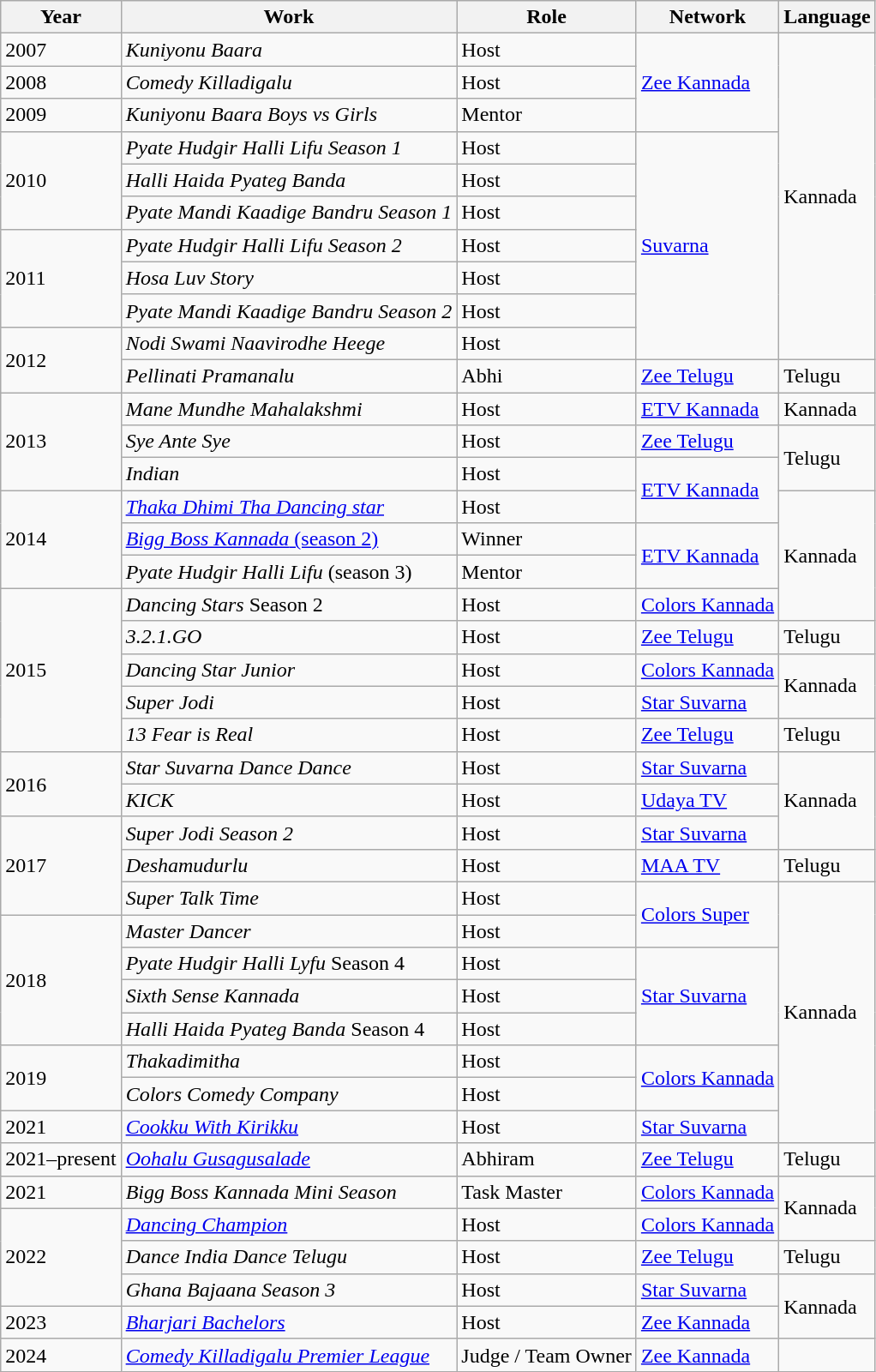<table class="wikitable sortable plainrowheaders">
<tr style="text-align:center;">
<th scope="col">Year</th>
<th scope="col">Work</th>
<th scope="col">Role</th>
<th>Network</th>
<th>Language</th>
</tr>
<tr>
<td>2007</td>
<td><em>Kuniyonu Baara</em></td>
<td>Host</td>
<td rowspan="3"><a href='#'>Zee Kannada</a></td>
<td rowspan="10">Kannada</td>
</tr>
<tr>
<td>2008</td>
<td><em>Comedy Killadigalu</em></td>
<td>Host</td>
</tr>
<tr>
<td>2009</td>
<td><em>Kuniyonu Baara Boys vs Girls</em></td>
<td>Mentor</td>
</tr>
<tr>
<td rowspan="3">2010</td>
<td><em>Pyate Hudgir Halli Lifu Season 1</em></td>
<td>Host</td>
<td rowspan="7"><a href='#'>Suvarna</a></td>
</tr>
<tr>
<td><em>Halli Haida Pyateg Banda</em></td>
<td>Host</td>
</tr>
<tr>
<td><em>Pyate Mandi Kaadige Bandru Season 1</em></td>
<td>Host</td>
</tr>
<tr>
<td rowspan="3">2011</td>
<td><em>Pyate Hudgir Halli Lifu Season 2</em></td>
<td>Host</td>
</tr>
<tr>
<td><em>Hosa Luv Story</em></td>
<td>Host</td>
</tr>
<tr>
<td><em>Pyate Mandi Kaadige Bandru Season 2</em></td>
<td>Host</td>
</tr>
<tr>
<td rowspan="2">2012</td>
<td><em>Nodi Swami Naavirodhe Heege</em></td>
<td>Host</td>
</tr>
<tr>
<td><em>Pellinati Pramanalu</em></td>
<td>Abhi</td>
<td><a href='#'>Zee Telugu</a></td>
<td>Telugu</td>
</tr>
<tr>
<td rowspan="3">2013</td>
<td><em>Mane Mundhe Mahalakshmi</em></td>
<td>Host</td>
<td><a href='#'>ETV Kannada</a></td>
<td>Kannada</td>
</tr>
<tr>
<td><em>Sye Ante Sye</em></td>
<td>Host</td>
<td><a href='#'>Zee Telugu</a></td>
<td rowspan="2">Telugu</td>
</tr>
<tr>
<td><em>Indian</em></td>
<td>Host</td>
<td rowspan="2"><a href='#'>ETV Kannada</a></td>
</tr>
<tr>
<td rowspan="3">2014</td>
<td><em><a href='#'>Thaka Dhimi Tha Dancing star</a></em></td>
<td>Host</td>
<td rowspan="4">Kannada</td>
</tr>
<tr>
<td><a href='#'><em>Bigg Boss Kannada</em> (season 2)</a></td>
<td>Winner</td>
<td rowspan="2"><a href='#'>ETV Kannada</a></td>
</tr>
<tr>
<td><em>Pyate Hudgir Halli Lifu</em> (season 3)</td>
<td>Mentor</td>
</tr>
<tr>
<td rowspan="5">2015</td>
<td><em>Dancing Stars</em> Season 2</td>
<td>Host</td>
<td><a href='#'>Colors Kannada</a></td>
</tr>
<tr>
<td><em>3.2.1.GO</em></td>
<td>Host</td>
<td><a href='#'>Zee Telugu</a></td>
<td>Telugu</td>
</tr>
<tr>
<td><em>Dancing Star Junior</em></td>
<td>Host</td>
<td><a href='#'>Colors Kannada</a></td>
<td rowspan="2">Kannada</td>
</tr>
<tr>
<td><em>Super Jodi</em></td>
<td>Host</td>
<td><a href='#'>Star Suvarna</a></td>
</tr>
<tr>
<td><em>13 Fear is Real</em></td>
<td>Host</td>
<td><a href='#'>Zee Telugu</a></td>
<td>Telugu</td>
</tr>
<tr>
<td rowspan="2">2016</td>
<td><em>Star Suvarna Dance Dance</em></td>
<td>Host</td>
<td><a href='#'>Star Suvarna</a></td>
<td rowspan="3">Kannada</td>
</tr>
<tr>
<td><em>KICK</em></td>
<td>Host</td>
<td><a href='#'>Udaya TV</a></td>
</tr>
<tr>
<td rowspan="3">2017</td>
<td><em>Super Jodi Season 2</em></td>
<td>Host</td>
<td><a href='#'>Star Suvarna</a></td>
</tr>
<tr>
<td><em>Deshamudurlu</em></td>
<td>Host</td>
<td><a href='#'>MAA TV</a></td>
<td>Telugu</td>
</tr>
<tr>
<td><em>Super Talk Time</em></td>
<td>Host</td>
<td rowspan="2"><a href='#'>Colors Super</a></td>
<td rowspan="8">Kannada</td>
</tr>
<tr>
<td rowspan="4">2018</td>
<td><em>Master Dancer</em></td>
<td>Host</td>
</tr>
<tr>
<td><em>Pyate Hudgir Halli Lyfu</em> Season 4</td>
<td>Host</td>
<td rowspan="3"><a href='#'>Star Suvarna</a></td>
</tr>
<tr>
<td><em>Sixth Sense Kannada</em></td>
<td>Host</td>
</tr>
<tr>
<td><em>Halli Haida Pyateg Banda</em> Season 4</td>
<td>Host</td>
</tr>
<tr>
<td rowspan="2">2019</td>
<td><em>Thakadimitha</em></td>
<td>Host</td>
<td rowspan="2"><a href='#'>Colors Kannada</a></td>
</tr>
<tr>
<td><em>Colors Comedy Company</em></td>
<td>Host</td>
</tr>
<tr>
<td>2021</td>
<td><em><a href='#'>Cookku With Kirikku</a></em></td>
<td>Host</td>
<td><a href='#'>Star Suvarna</a></td>
</tr>
<tr>
<td>2021–present</td>
<td><em><a href='#'>Oohalu Gusagusalade</a></em></td>
<td>Abhiram</td>
<td><a href='#'>Zee Telugu</a></td>
<td>Telugu</td>
</tr>
<tr>
<td>2021</td>
<td><em>Bigg Boss Kannada Mini Season</em></td>
<td>Task Master</td>
<td><a href='#'>Colors Kannada</a></td>
<td rowspan="2">Kannada</td>
</tr>
<tr>
<td rowspan="3">2022</td>
<td><em><a href='#'>Dancing Champion</a></em></td>
<td>Host</td>
<td><a href='#'>Colors Kannada</a></td>
</tr>
<tr>
<td><em>Dance India Dance Telugu</em></td>
<td>Host</td>
<td><a href='#'>Zee Telugu</a></td>
<td>Telugu</td>
</tr>
<tr>
<td><em>Ghana Bajaana Season 3</em></td>
<td>Host</td>
<td><a href='#'>Star Suvarna</a></td>
<td rowspan="2">Kannada</td>
</tr>
<tr>
<td>2023</td>
<td><em><a href='#'>Bharjari Bachelors</a></em></td>
<td>Host</td>
<td><a href='#'>Zee Kannada</a></td>
</tr>
<tr>
<td>2024</td>
<td><em><a href='#'>Comedy Killadigalu Premier League</a></em></td>
<td>Judge / Team Owner</td>
<td><a href='#'>Zee Kannada</a></td>
</tr>
</table>
